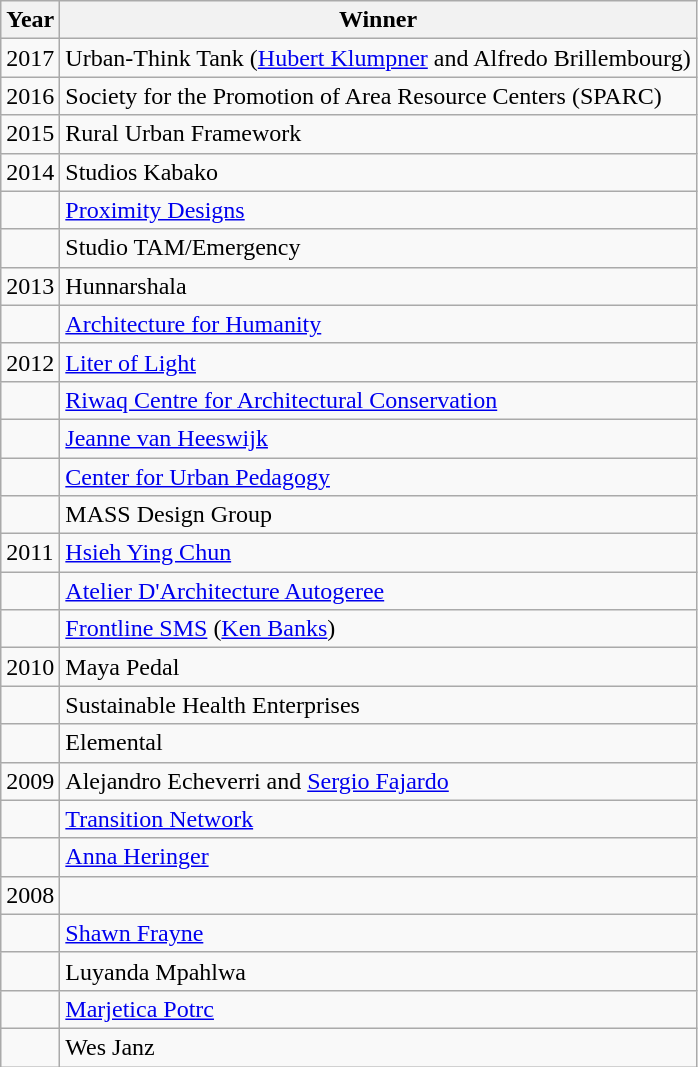<table class="wikitable">
<tr>
<th>Year</th>
<th>Winner</th>
</tr>
<tr>
<td>2017</td>
<td>Urban-Think Tank (<a href='#'>Hubert Klumpner</a> and Alfredo Brillembourg)</td>
</tr>
<tr>
<td>2016</td>
<td>Society for the Promotion of Area Resource Centers (SPARC)</td>
</tr>
<tr>
<td>2015</td>
<td>Rural Urban Framework</td>
</tr>
<tr>
<td>2014</td>
<td>Studios Kabako</td>
</tr>
<tr>
<td></td>
<td><a href='#'>Proximity Designs</a></td>
</tr>
<tr>
<td></td>
<td>Studio TAM/Emergency</td>
</tr>
<tr>
<td>2013</td>
<td>Hunnarshala</td>
</tr>
<tr>
<td></td>
<td><a href='#'>Architecture for Humanity</a></td>
</tr>
<tr>
<td>2012</td>
<td><a href='#'>Liter of Light</a></td>
</tr>
<tr>
<td></td>
<td><a href='#'>Riwaq Centre for Architectural Conservation</a></td>
</tr>
<tr>
<td></td>
<td><a href='#'>Jeanne van Heeswijk</a></td>
</tr>
<tr>
<td></td>
<td><a href='#'>Center for Urban Pedagogy</a></td>
</tr>
<tr>
<td></td>
<td>MASS Design Group</td>
</tr>
<tr>
<td>2011</td>
<td><a href='#'>Hsieh Ying Chun</a></td>
</tr>
<tr>
<td></td>
<td><a href='#'>Atelier D'Architecture Autogeree</a></td>
</tr>
<tr>
<td></td>
<td><a href='#'>Frontline SMS</a> (<a href='#'>Ken Banks</a>)</td>
</tr>
<tr>
<td>2010</td>
<td>Maya Pedal</td>
</tr>
<tr>
<td></td>
<td>Sustainable Health Enterprises</td>
</tr>
<tr>
<td></td>
<td>Elemental</td>
</tr>
<tr>
<td>2009</td>
<td>Alejandro Echeverri and <a href='#'>Sergio Fajardo</a></td>
</tr>
<tr>
<td></td>
<td><a href='#'>Transition Network</a></td>
</tr>
<tr>
<td></td>
<td><a href='#'>Anna Heringer</a></td>
</tr>
<tr>
<td>2008</td>
<td></td>
</tr>
<tr>
<td></td>
<td><a href='#'>Shawn Frayne</a></td>
</tr>
<tr>
<td></td>
<td>Luyanda Mpahlwa</td>
</tr>
<tr>
<td></td>
<td><a href='#'>Marjetica Potrc</a></td>
</tr>
<tr>
<td></td>
<td>Wes Janz</td>
</tr>
</table>
